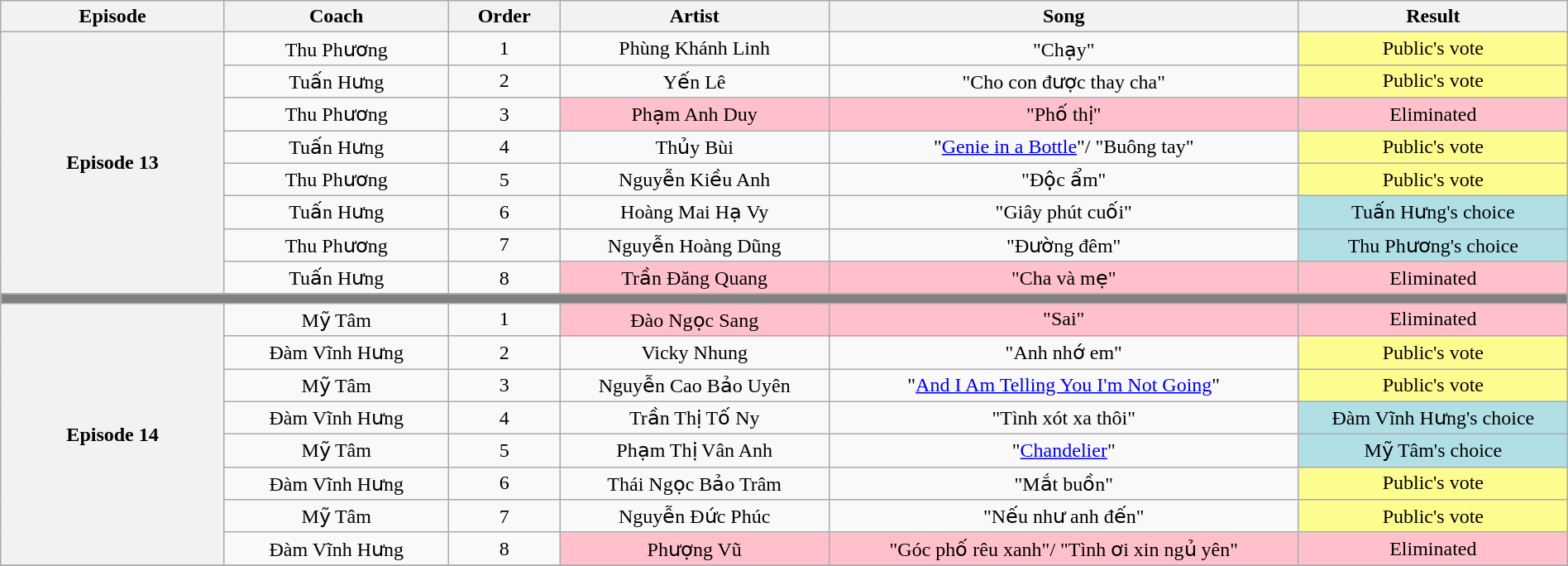<table class="wikitable" style="text-align:center; width:100%;">
<tr>
<th style="width:10%;">Episode</th>
<th style="width:10%;">Coach</th>
<th style="width:05%;">Order</th>
<th style="width:12%;">Artist</th>
<th style="width:21%;">Song</th>
<th style="width:12%;">Result</th>
</tr>
<tr>
<th rowspan="8" scope="row">Episode 13<br></th>
<td>Thu Phương</td>
<td>1</td>
<td>Phùng Khánh Linh</td>
<td>"Chạy"</td>
<td style="background:#fdfc8f;">Public's vote</td>
</tr>
<tr>
<td>Tuấn Hưng</td>
<td>2</td>
<td>Yến Lê</td>
<td>"Cho con được thay cha"</td>
<td style="background:#fdfc8f;">Public's vote</td>
</tr>
<tr>
<td>Thu Phương</td>
<td>3</td>
<td style="background:pink;">Phạm Anh Duy</td>
<td style="background:pink;">"Phố thị"</td>
<td style="background:pink;">Eliminated</td>
</tr>
<tr>
<td>Tuấn Hưng</td>
<td>4</td>
<td>Thủy Bùi</td>
<td>"<a href='#'>Genie in a Bottle</a>"/ "Buông tay"</td>
<td style="background:#fdfc8f;">Public's vote</td>
</tr>
<tr>
<td>Thu Phương</td>
<td>5</td>
<td>Nguyễn Kiều Anh</td>
<td>"Độc ẩm"</td>
<td style="background:#fdfc8f;">Public's vote</td>
</tr>
<tr>
<td>Tuấn Hưng</td>
<td>6</td>
<td>Hoàng Mai Hạ Vy</td>
<td>"Giây phút cuối"</td>
<td style="background:#b0e0e6;">Tuấn Hưng's choice</td>
</tr>
<tr>
<td>Thu Phương</td>
<td>7</td>
<td>Nguyễn Hoàng Dũng</td>
<td>"Đường đêm"</td>
<td style="background:#b0e0e6;">Thu Phương's choice</td>
</tr>
<tr>
<td>Tuấn Hưng</td>
<td>8</td>
<td style="background:pink;">Trần Đăng Quang</td>
<td style="background:pink;">"Cha và mẹ"</td>
<td style="background:pink;">Eliminated</td>
</tr>
<tr>
<td colspan="6" style="background:gray;"></td>
</tr>
<tr>
<th rowspan="8" scope="row">Episode 14<br></th>
<td>Mỹ Tâm</td>
<td>1</td>
<td style="background:pink;">Đào Ngọc Sang</td>
<td style="background:pink;">"Sai"</td>
<td style="background:pink;">Eliminated</td>
</tr>
<tr>
<td>Đàm Vĩnh Hưng</td>
<td>2</td>
<td>Vicky Nhung</td>
<td>"Anh nhớ em"</td>
<td style="background:#fdfc8f;">Public's vote</td>
</tr>
<tr>
<td>Mỹ Tâm</td>
<td>3</td>
<td>Nguyễn Cao Bảo Uyên</td>
<td>"<a href='#'>And I Am Telling You I'm Not Going</a>"</td>
<td style="background:#fdfc8f;">Public's vote</td>
</tr>
<tr>
<td>Đàm Vĩnh Hưng</td>
<td>4</td>
<td>Trần Thị Tố Ny</td>
<td>"Tình xót xa thôi"</td>
<td style="background:#b0e0e6;">Đàm Vĩnh Hưng's choice</td>
</tr>
<tr>
<td>Mỹ Tâm</td>
<td>5</td>
<td>Phạm Thị Vân Anh</td>
<td>"<a href='#'>Chandelier</a>"</td>
<td style="background:#b0e0e6;">Mỹ Tâm's choice</td>
</tr>
<tr>
<td>Đàm Vĩnh Hưng</td>
<td>6</td>
<td>Thái Ngọc Bảo Trâm</td>
<td>"Mắt buồn"</td>
<td style="background:#fdfc8f;">Public's vote</td>
</tr>
<tr>
<td>Mỹ Tâm</td>
<td>7</td>
<td>Nguyễn Đức Phúc</td>
<td>"Nếu như anh đến"</td>
<td style="background:#fdfc8f;">Public's vote</td>
</tr>
<tr>
<td>Đàm Vĩnh Hưng</td>
<td>8</td>
<td style="background:pink;">Phượng Vũ</td>
<td style="background:pink;">"Góc phố rêu xanh"/ "Tình ơi xin ngủ yên"</td>
<td style="background:pink;">Eliminated</td>
</tr>
<tr>
</tr>
</table>
